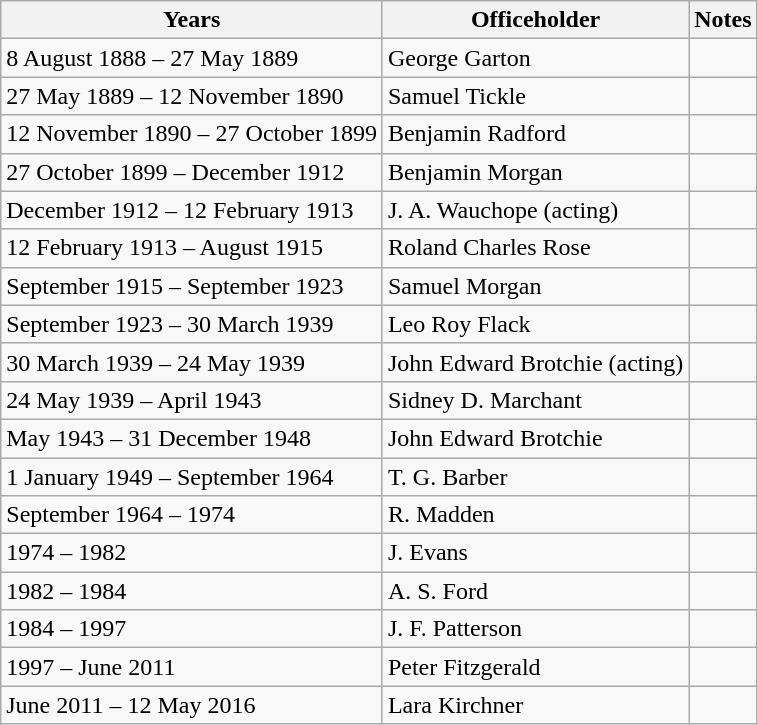<table class="wikitable">
<tr>
<th>Years</th>
<th>Officeholder</th>
<th>Notes</th>
</tr>
<tr>
<td>8 August 1888 – 27 May 1889</td>
<td>George Garton</td>
<td></td>
</tr>
<tr>
<td>27 May 1889 – 12 November 1890</td>
<td>Samuel Tickle</td>
<td></td>
</tr>
<tr>
<td>12 November 1890 – 27 October 1899</td>
<td>Benjamin Radford</td>
<td></td>
</tr>
<tr>
<td>27 October 1899 – December 1912</td>
<td>Benjamin Morgan</td>
<td></td>
</tr>
<tr>
<td>December 1912 – 12 February 1913</td>
<td>J. A. Wauchope (acting)</td>
<td></td>
</tr>
<tr>
<td>12 February 1913 – August 1915</td>
<td>Roland Charles Rose</td>
<td></td>
</tr>
<tr>
<td>September 1915 – September 1923</td>
<td>Samuel Morgan</td>
<td></td>
</tr>
<tr>
<td>September 1923 – 30 March 1939</td>
<td>Leo Roy Flack</td>
<td></td>
</tr>
<tr>
<td>30 March 1939 – 24 May 1939</td>
<td>John Edward Brotchie (acting)</td>
<td></td>
</tr>
<tr>
<td>24 May 1939 – April 1943</td>
<td>Sidney D. Marchant</td>
<td></td>
</tr>
<tr>
<td>May 1943 – 31 December 1948</td>
<td>John Edward Brotchie</td>
<td></td>
</tr>
<tr>
<td>1 January 1949 – September 1964</td>
<td>T. G. Barber</td>
<td></td>
</tr>
<tr>
<td>September 1964 – 1974</td>
<td>R. Madden</td>
<td></td>
</tr>
<tr>
<td>1974 – 1982</td>
<td>J. Evans</td>
<td></td>
</tr>
<tr>
<td>1982 – 1984</td>
<td>A. S. Ford</td>
<td></td>
</tr>
<tr>
<td>1984 – 1997</td>
<td>J. F. Patterson</td>
<td></td>
</tr>
<tr>
<td>1997 – June 2011</td>
<td>Peter Fitzgerald</td>
<td></td>
</tr>
<tr>
<td>June 2011 – 12 May 2016</td>
<td>Lara Kirchner</td>
<td></td>
</tr>
</table>
